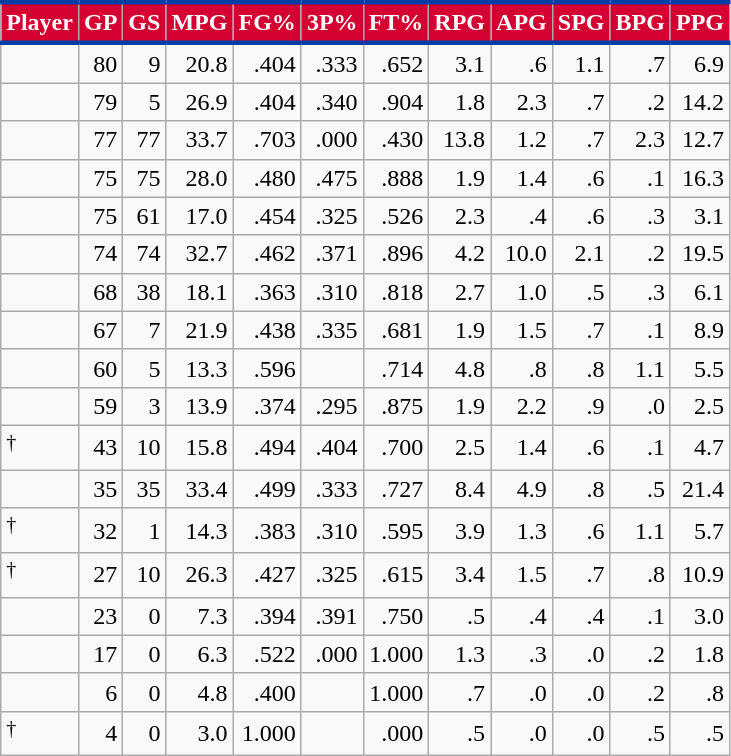<table class="wikitable sortable" style="text-align:right;">
<tr>
<th style="background:#D50032; color:#FFFFFF; border-top:#003DA5 3px solid; border-bottom:#003DA5 3px solid;">Player</th>
<th style="background:#D50032; color:#FFFFFF; border-top:#003DA5 3px solid; border-bottom:#003DA5 3px solid;">GP</th>
<th style="background:#D50032; color:#FFFFFF; border-top:#003DA5 3px solid; border-bottom:#003DA5 3px solid;">GS</th>
<th style="background:#D50032; color:#FFFFFF; border-top:#003DA5 3px solid; border-bottom:#003DA5 3px solid;">MPG</th>
<th style="background:#D50032; color:#FFFFFF; border-top:#003DA5 3px solid; border-bottom:#003DA5 3px solid;">FG%</th>
<th style="background:#D50032; color:#FFFFFF; border-top:#003DA5 3px solid; border-bottom:#003DA5 3px solid;">3P%</th>
<th style="background:#D50032; color:#FFFFFF; border-top:#003DA5 3px solid; border-bottom:#003DA5 3px solid;">FT%</th>
<th style="background:#D50032; color:#FFFFFF; border-top:#003DA5 3px solid; border-bottom:#003DA5 3px solid;">RPG</th>
<th style="background:#D50032; color:#FFFFFF; border-top:#003DA5 3px solid; border-bottom:#003DA5 3px solid;">APG</th>
<th style="background:#D50032; color:#FFFFFF; border-top:#003DA5 3px solid; border-bottom:#003DA5 3px solid;">SPG</th>
<th style="background:#D50032; color:#FFFFFF; border-top:#003DA5 3px solid; border-bottom:#003DA5 3px solid;">BPG</th>
<th style="background:#D50032; color:#FFFFFF; border-top:#003DA5 3px solid; border-bottom:#003DA5 3px solid;">PPG</th>
</tr>
<tr>
<td style="text-align:left;"></td>
<td>80</td>
<td>9</td>
<td>20.8</td>
<td>.404</td>
<td>.333</td>
<td>.652</td>
<td>3.1</td>
<td>.6</td>
<td>1.1</td>
<td>.7</td>
<td>6.9</td>
</tr>
<tr>
<td style="text-align:left;"></td>
<td>79</td>
<td>5</td>
<td>26.9</td>
<td>.404</td>
<td>.340</td>
<td>.904</td>
<td>1.8</td>
<td>2.3</td>
<td>.7</td>
<td>.2</td>
<td>14.2</td>
</tr>
<tr>
<td style="text-align:left;"></td>
<td>77</td>
<td>77</td>
<td>33.7</td>
<td>.703</td>
<td>.000</td>
<td>.430</td>
<td>13.8</td>
<td>1.2</td>
<td>.7</td>
<td>2.3</td>
<td>12.7</td>
</tr>
<tr>
<td style="text-align:left;"></td>
<td>75</td>
<td>75</td>
<td>28.0</td>
<td>.480</td>
<td>.475</td>
<td>.888</td>
<td>1.9</td>
<td>1.4</td>
<td>.6</td>
<td>.1</td>
<td>16.3</td>
</tr>
<tr>
<td style="text-align:left;"></td>
<td>75</td>
<td>61</td>
<td>17.0</td>
<td>.454</td>
<td>.325</td>
<td>.526</td>
<td>2.3</td>
<td>.4</td>
<td>.6</td>
<td>.3</td>
<td>3.1</td>
</tr>
<tr>
<td style="text-align:left;"></td>
<td>74</td>
<td>74</td>
<td>32.7</td>
<td>.462</td>
<td>.371</td>
<td>.896</td>
<td>4.2</td>
<td>10.0</td>
<td>2.1</td>
<td>.2</td>
<td>19.5</td>
</tr>
<tr>
<td style="text-align:left;"></td>
<td>68</td>
<td>38</td>
<td>18.1</td>
<td>.363</td>
<td>.310</td>
<td>.818</td>
<td>2.7</td>
<td>1.0</td>
<td>.5</td>
<td>.3</td>
<td>6.1</td>
</tr>
<tr>
<td style="text-align:left;"></td>
<td>67</td>
<td>7</td>
<td>21.9</td>
<td>.438</td>
<td>.335</td>
<td>.681</td>
<td>1.9</td>
<td>1.5</td>
<td>.7</td>
<td>.1</td>
<td>8.9</td>
</tr>
<tr>
<td style="text-align:left;"></td>
<td>60</td>
<td>5</td>
<td>13.3</td>
<td>.596</td>
<td></td>
<td>.714</td>
<td>4.8</td>
<td>.8</td>
<td>.8</td>
<td>1.1</td>
<td>5.5</td>
</tr>
<tr>
<td style="text-align:left;"></td>
<td>59</td>
<td>3</td>
<td>13.9</td>
<td>.374</td>
<td>.295</td>
<td>.875</td>
<td>1.9</td>
<td>2.2</td>
<td>.9</td>
<td>.0</td>
<td>2.5</td>
</tr>
<tr>
<td style="text-align:left;"><sup>†</sup></td>
<td>43</td>
<td>10</td>
<td>15.8</td>
<td>.494</td>
<td>.404</td>
<td>.700</td>
<td>2.5</td>
<td>1.4</td>
<td>.6</td>
<td>.1</td>
<td>4.7</td>
</tr>
<tr>
<td style="text-align:left;"></td>
<td>35</td>
<td>35</td>
<td>33.4</td>
<td>.499</td>
<td>.333</td>
<td>.727</td>
<td>8.4</td>
<td>4.9</td>
<td>.8</td>
<td>.5</td>
<td>21.4</td>
</tr>
<tr>
<td style="text-align:left;"><sup>†</sup></td>
<td>32</td>
<td>1</td>
<td>14.3</td>
<td>.383</td>
<td>.310</td>
<td>.595</td>
<td>3.9</td>
<td>1.3</td>
<td>.6</td>
<td>1.1</td>
<td>5.7</td>
</tr>
<tr>
<td style="text-align:left;"><sup>†</sup></td>
<td>27</td>
<td>10</td>
<td>26.3</td>
<td>.427</td>
<td>.325</td>
<td>.615</td>
<td>3.4</td>
<td>1.5</td>
<td>.7</td>
<td>.8</td>
<td>10.9</td>
</tr>
<tr>
<td style="text-align:left;"></td>
<td>23</td>
<td>0</td>
<td>7.3</td>
<td>.394</td>
<td>.391</td>
<td>.750</td>
<td>.5</td>
<td>.4</td>
<td>.4</td>
<td>.1</td>
<td>3.0</td>
</tr>
<tr>
<td style="text-align:left;"></td>
<td>17</td>
<td>0</td>
<td>6.3</td>
<td>.522</td>
<td>.000</td>
<td>1.000</td>
<td>1.3</td>
<td>.3</td>
<td>.0</td>
<td>.2</td>
<td>1.8</td>
</tr>
<tr>
<td style="text-align:left;"></td>
<td>6</td>
<td>0</td>
<td>4.8</td>
<td>.400</td>
<td></td>
<td>1.000</td>
<td>.7</td>
<td>.0</td>
<td>.0</td>
<td>.2</td>
<td>.8</td>
</tr>
<tr>
<td style="text-align:left;"><sup>†</sup></td>
<td>4</td>
<td>0</td>
<td>3.0</td>
<td>1.000</td>
<td></td>
<td>.000</td>
<td>.5</td>
<td>.0</td>
<td>.0</td>
<td>.5</td>
<td>.5</td>
</tr>
</table>
